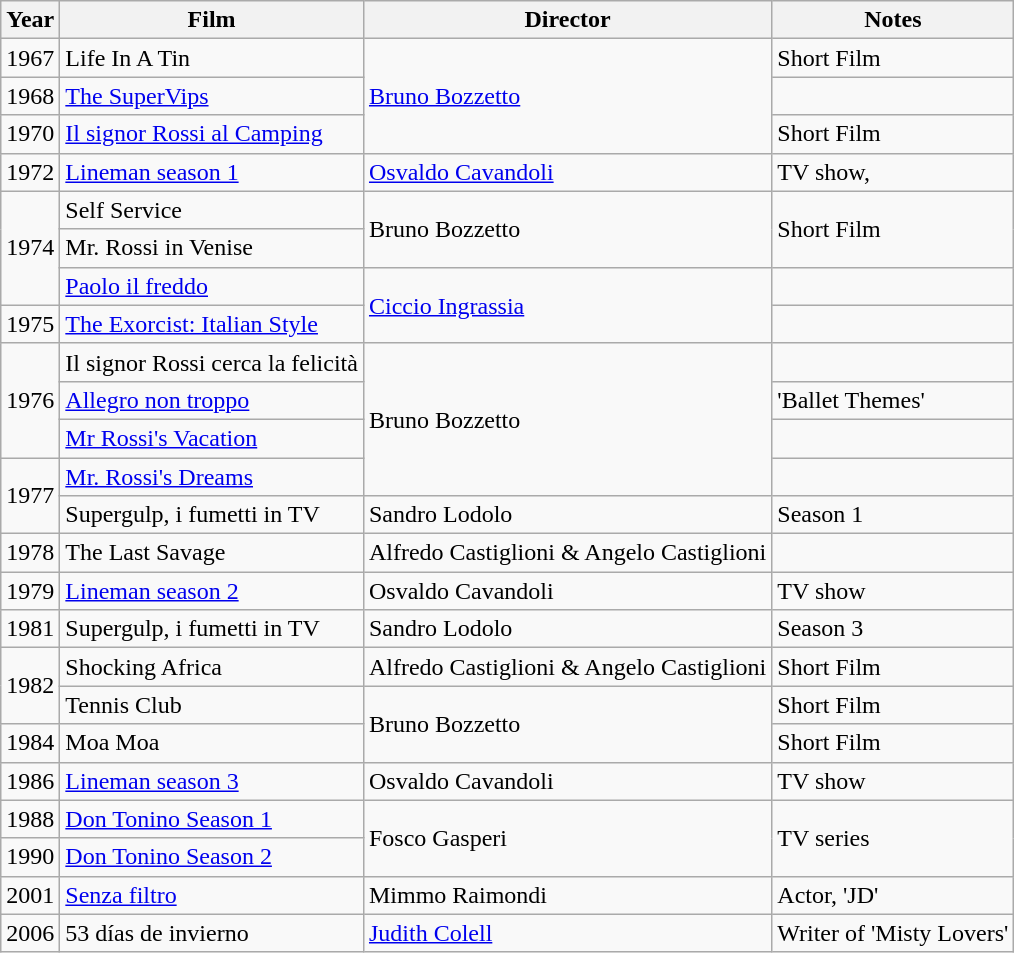<table class="wikitable">
<tr>
<th>Year</th>
<th>Film</th>
<th>Director</th>
<th>Notes</th>
</tr>
<tr>
<td>1967</td>
<td>Life In A Tin</td>
<td rowspan="3"><a href='#'>Bruno Bozzetto</a></td>
<td>Short Film</td>
</tr>
<tr>
<td>1968</td>
<td><a href='#'>The SuperVips</a></td>
<td></td>
</tr>
<tr>
<td>1970</td>
<td><a href='#'>Il signor Rossi al Camping</a></td>
<td>Short Film</td>
</tr>
<tr>
<td>1972</td>
<td><a href='#'>Lineman season 1</a></td>
<td><a href='#'>Osvaldo Cavandoli</a></td>
<td>TV show,</td>
</tr>
<tr>
<td rowspan="3">1974</td>
<td>Self Service</td>
<td rowspan="2">Bruno Bozzetto</td>
<td rowspan="2">Short Film</td>
</tr>
<tr>
<td>Mr. Rossi in Venise</td>
</tr>
<tr>
<td><a href='#'>Paolo il freddo</a></td>
<td rowspan="2"><a href='#'>Ciccio Ingrassia</a></td>
<td></td>
</tr>
<tr>
<td>1975</td>
<td><a href='#'>The Exorcist: Italian Style</a></td>
<td></td>
</tr>
<tr>
<td rowspan="3">1976</td>
<td>Il signor Rossi cerca la felicità</td>
<td rowspan="4">Bruno Bozzetto</td>
<td></td>
</tr>
<tr>
<td><a href='#'>Allegro non troppo</a></td>
<td>'Ballet Themes'</td>
</tr>
<tr>
<td><a href='#'>Mr Rossi's Vacation</a></td>
<td></td>
</tr>
<tr>
<td rowspan="2">1977</td>
<td><a href='#'>Mr. Rossi's Dreams</a></td>
<td></td>
</tr>
<tr>
<td>Supergulp, i fumetti in TV</td>
<td>Sandro Lodolo</td>
<td>Season 1</td>
</tr>
<tr>
<td>1978</td>
<td>The Last Savage</td>
<td>Alfredo Castiglioni & Angelo Castiglioni</td>
<td></td>
</tr>
<tr>
<td>1979</td>
<td><a href='#'>Lineman season 2</a></td>
<td>Osvaldo Cavandoli</td>
<td>TV show</td>
</tr>
<tr>
<td>1981</td>
<td>Supergulp, i fumetti in TV</td>
<td>Sandro Lodolo</td>
<td>Season 3</td>
</tr>
<tr>
<td rowspan="2">1982</td>
<td>Shocking Africa</td>
<td>Alfredo Castiglioni & Angelo Castiglioni</td>
<td>Short Film</td>
</tr>
<tr>
<td>Tennis Club</td>
<td rowspan="2">Bruno Bozzetto</td>
<td>Short Film</td>
</tr>
<tr>
<td>1984</td>
<td>Moa Moa</td>
<td>Short Film</td>
</tr>
<tr>
<td>1986</td>
<td><a href='#'>Lineman season 3</a></td>
<td>Osvaldo Cavandoli</td>
<td>TV show</td>
</tr>
<tr>
<td>1988</td>
<td><a href='#'>Don Tonino Season 1</a></td>
<td rowspan="2">Fosco Gasperi</td>
<td rowspan="2">TV series</td>
</tr>
<tr>
<td>1990</td>
<td><a href='#'>Don Tonino Season 2</a></td>
</tr>
<tr>
<td>2001</td>
<td><a href='#'>Senza filtro</a></td>
<td>Mimmo Raimondi</td>
<td>Actor, 'JD'</td>
</tr>
<tr>
<td>2006</td>
<td>53 días de invierno</td>
<td><a href='#'>Judith Colell</a></td>
<td>Writer of 'Misty Lovers'</td>
</tr>
</table>
